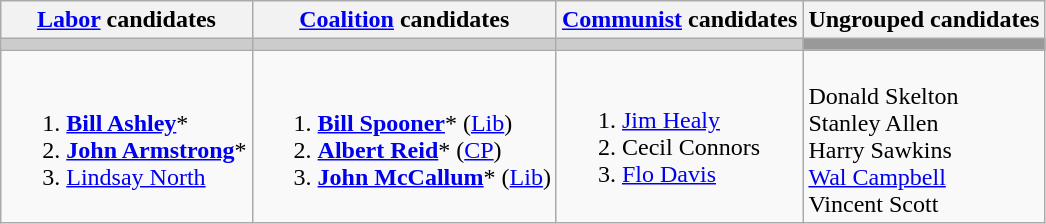<table class="wikitable">
<tr>
<th><a href='#'>Labor</a> candidates</th>
<th><a href='#'>Coalition</a> candidates</th>
<th><a href='#'>Communist</a> candidates</th>
<th>Ungrouped candidates</th>
</tr>
<tr bgcolor="#cccccc">
<td></td>
<td></td>
<td></td>
<td bgcolor="#999999"></td>
</tr>
<tr>
<td><br><ol><li><strong><a href='#'>Bill Ashley</a></strong>*</li><li><strong><a href='#'>John Armstrong</a></strong>*</li><li><a href='#'>Lindsay North</a></li></ol></td>
<td><br><ol><li><strong><a href='#'>Bill Spooner</a></strong>* (<a href='#'>Lib</a>)</li><li><strong><a href='#'>Albert Reid</a></strong>* (<a href='#'>CP</a>)</li><li><strong><a href='#'>John McCallum</a></strong>* (<a href='#'>Lib</a>)</li></ol></td>
<td valign=top><br><ol><li><a href='#'>Jim Healy</a></li><li>Cecil Connors</li><li><a href='#'>Flo Davis</a></li></ol></td>
<td valign=top><br>Donald Skelton<br>
Stanley Allen<br>
Harry Sawkins<br>
<a href='#'>Wal Campbell</a><br>
Vincent Scott</td>
</tr>
</table>
